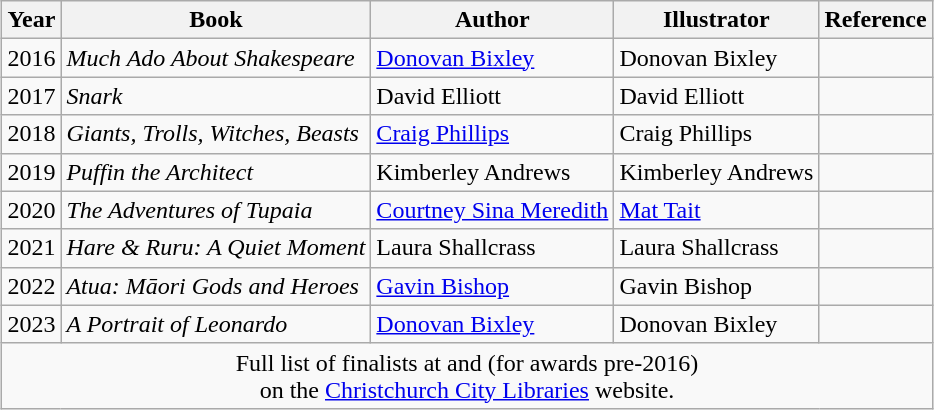<table class="wikitable sortable" style="margin: 0 auto;">
<tr>
<th>Year</th>
<th>Book</th>
<th>Author</th>
<th>Illustrator</th>
<th class="unsortable">Reference</th>
</tr>
<tr>
<td style="text-align:center;">2016</td>
<td><em>Much Ado About Shakespeare</em></td>
<td><a href='#'>Donovan Bixley</a></td>
<td>Donovan Bixley</td>
<td style="text-align:center;"></td>
</tr>
<tr>
<td style="text-align:center;">2017</td>
<td><em>Snark</em></td>
<td>David Elliott</td>
<td>David Elliott</td>
<td style="text-align:center;"></td>
</tr>
<tr>
<td style="text-align:center;">2018</td>
<td><em>Giants, Trolls, Witches, Beasts</em></td>
<td><a href='#'>Craig Phillips</a></td>
<td>Craig Phillips</td>
<td style="text-align:center;"></td>
</tr>
<tr>
<td style="text-align:center;">2019</td>
<td><em>Puffin the Architect</em></td>
<td>Kimberley Andrews</td>
<td>Kimberley Andrews</td>
<td style="text-align:center;"></td>
</tr>
<tr>
<td style="text-align:center;">2020</td>
<td><em>The Adventures of Tupaia</em></td>
<td><a href='#'>Courtney Sina Meredith</a></td>
<td><a href='#'>Mat Tait</a></td>
<td style="text-align:center;"></td>
</tr>
<tr>
<td style="text-align:center;">2021</td>
<td><em>Hare & Ruru: A Quiet Moment</em></td>
<td>Laura Shallcrass</td>
<td>Laura Shallcrass</td>
<td style="text-align:center;"></td>
</tr>
<tr>
<td style="text-align:center;">2022</td>
<td><em>Atua: Māori Gods and Heroes</em></td>
<td><a href='#'>Gavin Bishop</a></td>
<td>Gavin Bishop</td>
<td style="text-align:center;"></td>
</tr>
<tr>
<td style="text-align:center;">2023</td>
<td><em>A Portrait of Leonardo</em></td>
<td><a href='#'>Donovan Bixley</a></td>
<td>Donovan Bixley</td>
<td style="text-align:center;"></td>
</tr>
<tr class="sortbottom">
<td colspan="5" style="text-align:center;">Full list of finalists at  and (for awards pre-2016) <br>on the <a href='#'>Christchurch City Libraries</a> website.</td>
</tr>
</table>
